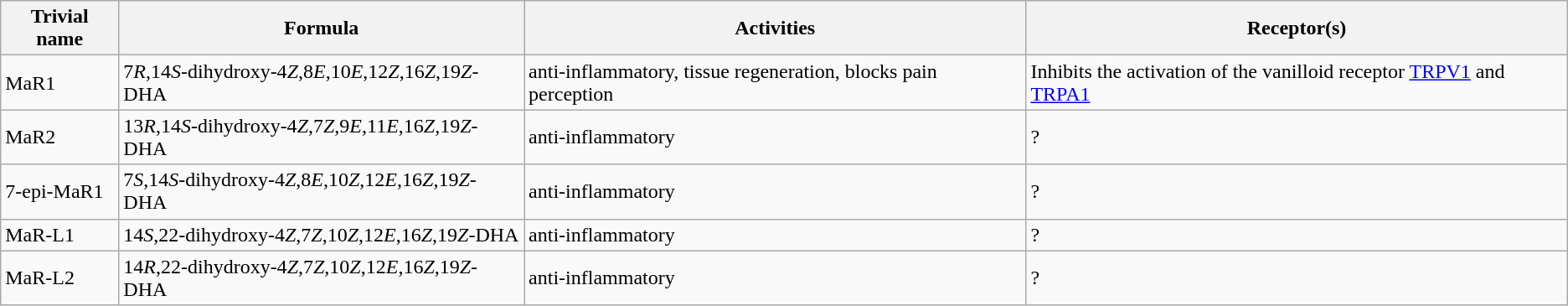<table class="wikitable">
<tr>
<th>Trivial name</th>
<th>Formula</th>
<th>Activities</th>
<th>Receptor(s)</th>
</tr>
<tr>
<td>MaR1</td>
<td>7<em>R</em>,14<em>S</em>-dihydroxy-4<em>Z</em>,8<em>E</em>,10<em>E</em>,12<em>Z</em>,16<em>Z</em>,19<em>Z</em>-DHA</td>
<td>anti-inflammatory, tissue regeneration, blocks pain perception</td>
<td>Inhibits the activation of the vanilloid receptor <a href='#'>TRPV1</a> and <a href='#'>TRPA1</a></td>
</tr>
<tr>
<td>MaR2</td>
<td>13<em>R</em>,14<em>S</em>-dihydroxy-4<em>Z</em>,7<em>Z</em>,9<em>E</em>,11<em>E</em>,16<em>Z</em>,19<em>Z</em>-DHA</td>
<td>anti-inflammatory</td>
<td>?</td>
</tr>
<tr>
<td>7-epi-MaR1</td>
<td>7<em>S</em>,14<em>S</em>-dihydroxy-4<em>Z</em>,8<em>E</em>,10<em>Z</em>,12<em>E</em>,16<em>Z</em>,19<em>Z</em>-DHA</td>
<td>anti-inflammatory</td>
<td>?</td>
</tr>
<tr>
<td>MaR-L1</td>
<td>14<em>S</em>,22-dihydroxy-4<em>Z</em>,7<em>Z</em>,10<em>Z</em>,12<em>E</em>,16<em>Z</em>,19<em>Z</em>-DHA</td>
<td>anti-inflammatory</td>
<td>?</td>
</tr>
<tr>
<td>MaR-L2</td>
<td>14<em>R</em>,22-dihydroxy-4<em>Z</em>,7<em>Z</em>,10<em>Z</em>,12<em>E</em>,16<em>Z</em>,19<em>Z</em>-DHA</td>
<td>anti-inflammatory</td>
<td>?</td>
</tr>
</table>
